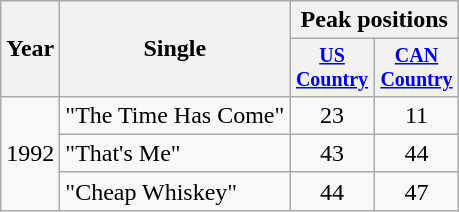<table class="wikitable" style="text-align:center;">
<tr>
<th rowspan="2">Year</th>
<th rowspan="2">Single</th>
<th colspan="2">Peak positions</th>
</tr>
<tr style="font-size:smaller;">
<th style="width:50px;"><a href='#'>US<br>Country</a><br></th>
<th style="width:50px;"><a href='#'>CAN<br>Country</a><br></th>
</tr>
<tr>
<td rowspan="3">1992</td>
<td align="left">"The Time Has Come"</td>
<td>23</td>
<td>11</td>
</tr>
<tr>
<td align="left">"That's Me"</td>
<td>43</td>
<td>44</td>
</tr>
<tr>
<td align="left">"Cheap Whiskey"</td>
<td>44</td>
<td>47</td>
</tr>
</table>
